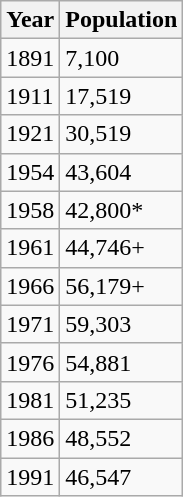<table class="wikitable">
<tr>
<th>Year</th>
<th>Population</th>
</tr>
<tr>
<td>1891</td>
<td>7,100</td>
</tr>
<tr>
<td>1911</td>
<td>17,519</td>
</tr>
<tr>
<td>1921</td>
<td>30,519</td>
</tr>
<tr>
<td>1954</td>
<td>43,604</td>
</tr>
<tr>
<td>1958</td>
<td>42,800*</td>
</tr>
<tr>
<td>1961</td>
<td>44,746+</td>
</tr>
<tr>
<td>1966</td>
<td>56,179+</td>
</tr>
<tr>
<td>1971</td>
<td>59,303</td>
</tr>
<tr>
<td>1976</td>
<td>54,881</td>
</tr>
<tr>
<td>1981</td>
<td>51,235</td>
</tr>
<tr>
<td>1986</td>
<td>48,552</td>
</tr>
<tr>
<td>1991</td>
<td>46,547</td>
</tr>
</table>
